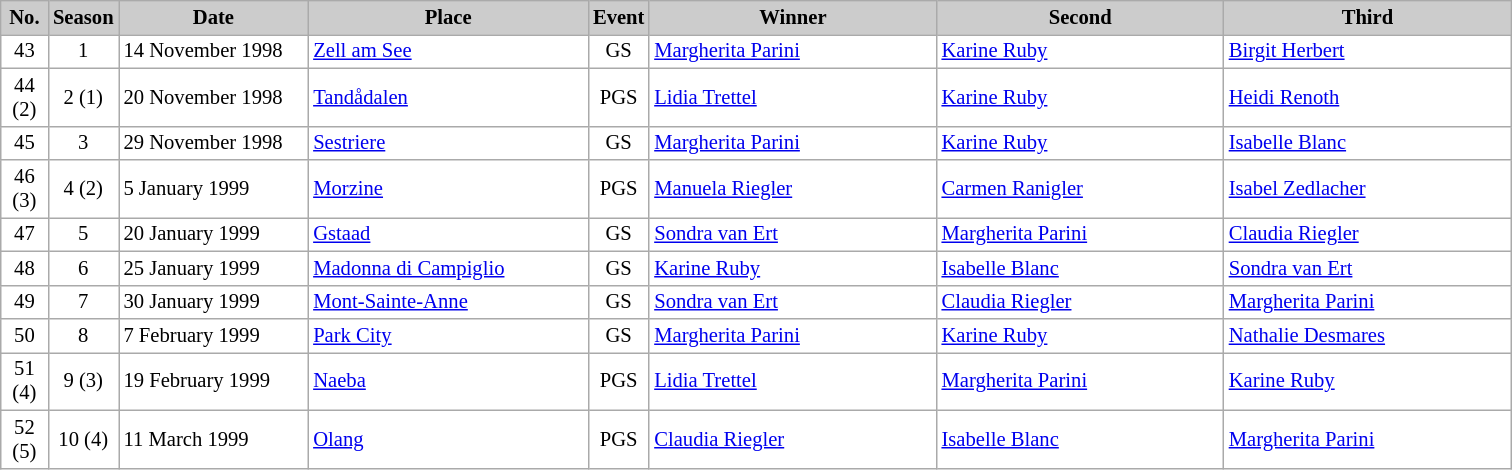<table class="wikitable plainrowheaders" style="background:#fff; font-size:86%; border:grey solid 1px; border-collapse:collapse;">
<tr style="background:#ccc; text-align:center;">
<th scope="col" style="background:#ccc; width:25px;">No.</th>
<th scope="col" style="background:#ccc; width:30px;">Season</th>
<th scope="col" style="background:#ccc; width:120px;">Date</th>
<th scope="col" style="background:#ccc; width:180px;">Place</th>
<th scope="col" style="background:#ccc; width:15px;">Event</th>
<th scope="col" style="background:#ccc; width:185px;">Winner</th>
<th scope="col" style="background:#ccc; width:185px;">Second</th>
<th scope="col" style="background:#ccc; width:185px;">Third</th>
</tr>
<tr>
<td align=center>43</td>
<td align=center>1</td>
<td>14 November 1998</td>
<td> <a href='#'>Zell am See</a></td>
<td align=center>GS</td>
<td> <a href='#'>Margherita Parini</a></td>
<td> <a href='#'>Karine Ruby</a></td>
<td> <a href='#'>Birgit Herbert</a></td>
</tr>
<tr>
<td align=center>44 (2)</td>
<td align=center>2 (1)</td>
<td>20 November 1998</td>
<td> <a href='#'>Tandådalen</a></td>
<td align=center>PGS</td>
<td> <a href='#'>Lidia Trettel</a></td>
<td> <a href='#'>Karine Ruby</a></td>
<td> <a href='#'>Heidi Renoth</a></td>
</tr>
<tr>
<td align=center>45</td>
<td align=center>3</td>
<td>29 November 1998</td>
<td> <a href='#'>Sestriere</a></td>
<td align=center>GS</td>
<td> <a href='#'>Margherita Parini</a></td>
<td> <a href='#'>Karine Ruby</a></td>
<td> <a href='#'>Isabelle Blanc</a></td>
</tr>
<tr>
<td align=center>46 (3)</td>
<td align=center>4 (2)</td>
<td>5 January 1999</td>
<td> <a href='#'>Morzine</a></td>
<td align=center>PGS</td>
<td> <a href='#'>Manuela Riegler</a></td>
<td> <a href='#'>Carmen Ranigler</a></td>
<td> <a href='#'>Isabel Zedlacher</a></td>
</tr>
<tr>
<td align=center>47</td>
<td align=center>5</td>
<td>20 January 1999</td>
<td> <a href='#'>Gstaad</a></td>
<td align=center>GS</td>
<td> <a href='#'>Sondra van Ert</a></td>
<td> <a href='#'>Margherita Parini</a></td>
<td> <a href='#'>Claudia Riegler</a></td>
</tr>
<tr>
<td align=center>48</td>
<td align=center>6</td>
<td>25 January 1999</td>
<td> <a href='#'>Madonna di Campiglio</a></td>
<td align=center>GS</td>
<td> <a href='#'>Karine Ruby</a></td>
<td> <a href='#'>Isabelle Blanc</a></td>
<td> <a href='#'>Sondra van Ert</a></td>
</tr>
<tr>
<td align=center>49</td>
<td align=center>7</td>
<td>30 January 1999</td>
<td> <a href='#'>Mont-Sainte-Anne</a></td>
<td align=center>GS</td>
<td> <a href='#'>Sondra van Ert</a></td>
<td> <a href='#'>Claudia Riegler</a></td>
<td> <a href='#'>Margherita Parini</a></td>
</tr>
<tr>
<td align=center>50</td>
<td align=center>8</td>
<td>7 February 1999</td>
<td> <a href='#'>Park City</a></td>
<td align=center>GS</td>
<td> <a href='#'>Margherita Parini</a></td>
<td> <a href='#'>Karine Ruby</a></td>
<td> <a href='#'>Nathalie Desmares</a></td>
</tr>
<tr>
<td align=center>51 (4)</td>
<td align=center>9 (3)</td>
<td>19 February 1999</td>
<td> <a href='#'>Naeba</a></td>
<td align=center>PGS</td>
<td> <a href='#'>Lidia Trettel</a></td>
<td> <a href='#'>Margherita Parini</a></td>
<td> <a href='#'>Karine Ruby</a></td>
</tr>
<tr>
<td align=center>52 (5)</td>
<td align=center>10 (4)</td>
<td>11 March 1999</td>
<td> <a href='#'>Olang</a></td>
<td align=center>PGS</td>
<td> <a href='#'>Claudia Riegler</a></td>
<td> <a href='#'>Isabelle Blanc</a></td>
<td> <a href='#'>Margherita Parini</a></td>
</tr>
</table>
